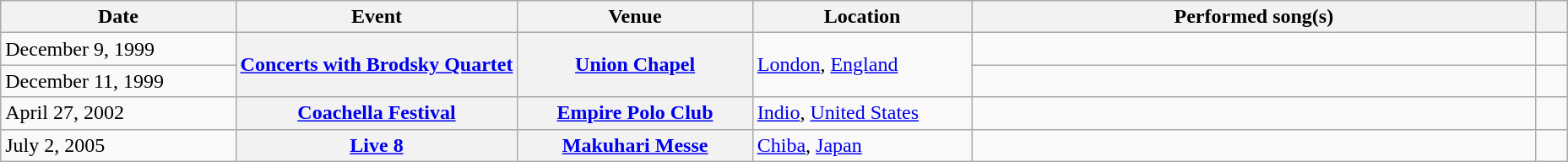<table class="wikitable sortable plainrowheaders">
<tr>
<th style="width:15%;">Date</th>
<th style="width:18%;">Event</th>
<th style="width:15%;">Venue</th>
<th style="width:14%;">Location</th>
<th style="width:36%;">Performed song(s)</th>
<th scope="col" class="unsortable"></th>
</tr>
<tr>
<td>December 9, 1999</td>
<th scope="row" rowspan="2"><a href='#'>Concerts with Brodsky Quartet</a></th>
<th scope="row" rowspan="2"><a href='#'>Union Chapel</a></th>
<td rowspan=2><a href='#'>London</a>, <a href='#'>England</a></td>
<td></td>
<td align="center"></td>
</tr>
<tr>
<td>December 11, 1999</td>
<td></td>
<td align="center"><br></td>
</tr>
<tr>
<td>April 27, 2002</td>
<th scope="row"><a href='#'>Coachella Festival</a></th>
<th scope="row"><a href='#'>Empire Polo Club</a></th>
<td><a href='#'>Indio</a>, <a href='#'>United States</a></td>
<td></td>
<td align="center"><br></td>
</tr>
<tr>
<td>July 2, 2005</td>
<th scope="row"><a href='#'>Live 8</a></th>
<th scope="row"><a href='#'>Makuhari Messe</a></th>
<td><a href='#'>Chiba</a>, <a href='#'>Japan</a></td>
<td></td>
<td align="center"></td>
</tr>
</table>
